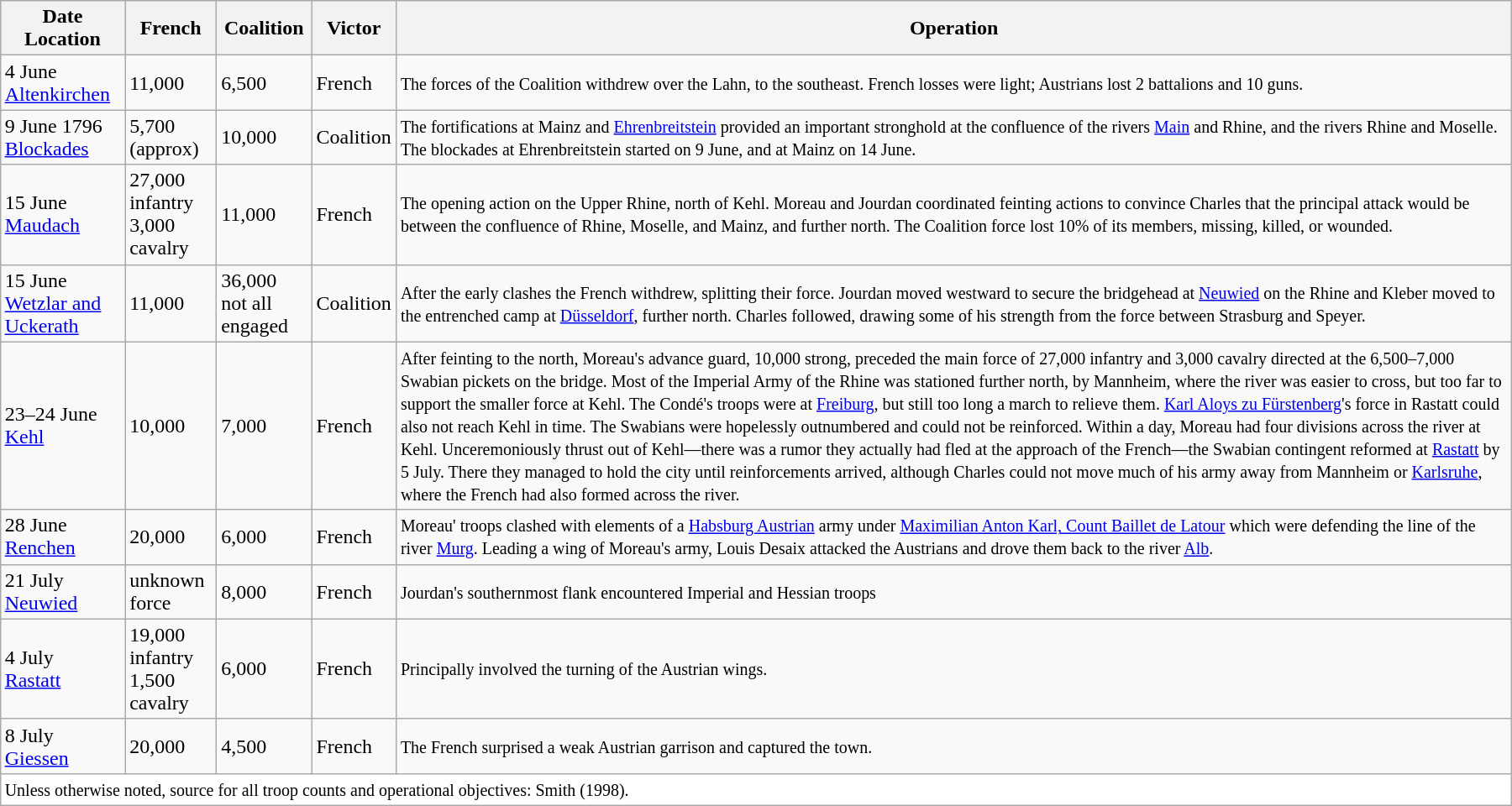<table class="wikitable" style="width:95%; margin:auto;">
<tr>
<th>Date Location</th>
<th>French</th>
<th>Coalition</th>
<th>Victor</th>
<th>Operation</th>
</tr>
<tr>
<td>4 June <br><a href='#'>Altenkirchen</a></td>
<td>11,000</td>
<td>6,500</td>
<td>French</td>
<td><small>The forces of the Coalition withdrew over the Lahn, to the southeast. French losses were light; Austrians lost 2 battalions and 10 guns.</small></td>
</tr>
<tr>
<td>9 June 1796<br><a href='#'>Blockades</a></td>
<td>5,700 (approx)</td>
<td>10,000</td>
<td>Coalition</td>
<td><small>The fortifications at Mainz and <a href='#'>Ehrenbreitstein</a> provided an important stronghold at the confluence of the rivers <a href='#'>Main</a> and Rhine, and the rivers Rhine and Moselle. The blockades at Ehrenbreitstein started on 9 June, and at Mainz on 14 June.</small></td>
</tr>
<tr>
<td>15 June <br><a href='#'>Maudach</a></td>
<td>27,000 infantry<br>3,000 cavalry</td>
<td>11,000</td>
<td>French</td>
<td><small>The opening action on the Upper Rhine, north of Kehl. Moreau and Jourdan coordinated feinting actions to convince Charles that the principal attack would be between the confluence of Rhine, Moselle, and Mainz, and further north. The Coalition force lost 10% of its members, missing, killed, or wounded.</small></td>
</tr>
<tr>
<td>15 June <br><a href='#'>Wetzlar and Uckerath</a></td>
<td>11,000</td>
<td>36,000<br>not all engaged</td>
<td>Coalition</td>
<td><small>After the early clashes the French withdrew, splitting their force. Jourdan moved westward to secure the bridgehead at <a href='#'>Neuwied</a> on the Rhine and Kleber moved to the entrenched camp at <a href='#'>Düsseldorf</a>, further north. Charles followed, drawing some of his strength from the force between Strasburg and Speyer.</small></td>
</tr>
<tr>
<td>23–24 June<br><a href='#'>Kehl</a></td>
<td>10,000</td>
<td>7,000</td>
<td>French</td>
<td><small>After feinting to the north, Moreau's advance guard, 10,000 strong, preceded the main force of 27,000 infantry and 3,000 cavalry directed at the 6,500–7,000 Swabian pickets on the bridge. Most of the Imperial Army of the Rhine was stationed further north, by Mannheim, where the river was easier to cross, but too far to support the smaller force at Kehl. The Condé's troops were at <a href='#'>Freiburg</a>, but still too long a march to relieve them. <a href='#'>Karl Aloys zu Fürstenberg</a>'s force in Rastatt could also not reach Kehl in time. The Swabians were hopelessly outnumbered and could not be reinforced. Within a day, Moreau had four divisions across the river at Kehl. Unceremoniously thrust out of Kehl—there was a rumor they actually had fled at the approach of the French—the Swabian contingent reformed at <a href='#'>Rastatt</a> by 5 July. There they managed to hold the city until reinforcements arrived, although Charles could not move much of his army away from Mannheim or <a href='#'>Karlsruhe</a>, where the French had also formed across the river.</small></td>
</tr>
<tr>
<td>28 June<br><a href='#'>Renchen</a></td>
<td>20,000</td>
<td>6,000</td>
<td>French</td>
<td><small>Moreau' troops clashed with elements of a <a href='#'>Habsburg Austrian</a> army under <a href='#'>Maximilian Anton Karl, Count Baillet de Latour</a> which were defending the line of the river <a href='#'>Murg</a>. Leading a wing of Moreau's army, Louis Desaix attacked the Austrians and drove them back to the river <a href='#'>Alb</a>.</small></td>
</tr>
<tr>
<td>21 July <br><a href='#'>Neuwied</a></td>
<td>unknown force</td>
<td>8,000</td>
<td>French</td>
<td><small>Jourdan's southernmost flank encountered Imperial and Hessian troops</small></td>
</tr>
<tr>
<td>4 July <br><a href='#'>Rastatt</a></td>
<td>19,000 infantry<br> 1,500 cavalry</td>
<td>6,000</td>
<td>French</td>
<td><small>Principally involved the turning of the Austrian wings.</small></td>
</tr>
<tr>
<td>8 July <br><a href='#'>Giessen</a></td>
<td>20,000</td>
<td>4,500</td>
<td>French</td>
<td><small>The French surprised a weak Austrian garrison and captured the town.</small></td>
</tr>
<tr>
<td colspan="11" style="background:white;"><small>Unless otherwise noted, source for all troop counts and operational objectives: Smith (1998).</small></td>
</tr>
</table>
